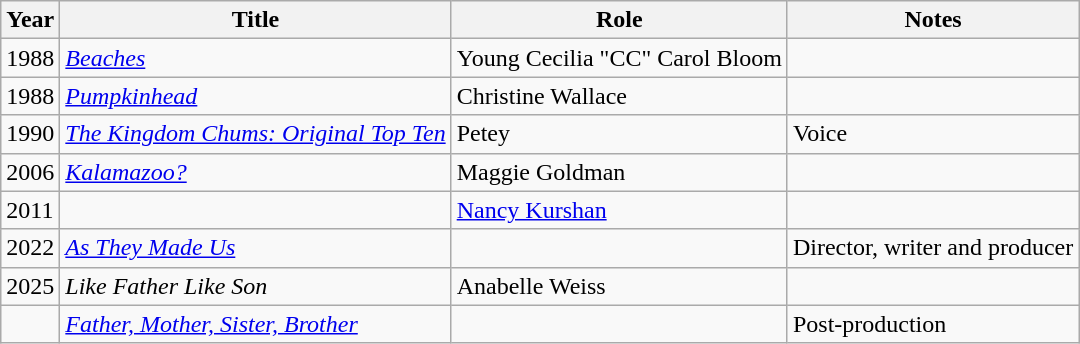<table class="wikitable sortable">
<tr>
<th>Year</th>
<th>Title</th>
<th>Role</th>
<th class="unsortable">Notes</th>
</tr>
<tr>
<td>1988</td>
<td><em><a href='#'>Beaches</a></em></td>
<td>Young Cecilia "CC" Carol Bloom</td>
<td></td>
</tr>
<tr>
<td>1988</td>
<td><em><a href='#'>Pumpkinhead</a></em></td>
<td>Christine Wallace</td>
<td></td>
</tr>
<tr>
<td>1990</td>
<td><em><a href='#'>The Kingdom Chums: Original Top Ten</a></em></td>
<td>Petey</td>
<td>Voice</td>
</tr>
<tr>
<td>2006</td>
<td><em><a href='#'>Kalamazoo?</a></em></td>
<td>Maggie Goldman</td>
<td></td>
</tr>
<tr>
<td>2011</td>
<td><em></em></td>
<td><a href='#'>Nancy Kurshan</a></td>
<td></td>
</tr>
<tr>
<td>2022</td>
<td><em><a href='#'>As They Made Us</a></em></td>
<td></td>
<td>Director, writer and producer</td>
</tr>
<tr>
<td>2025</td>
<td><em>Like Father Like Son</em></td>
<td>Anabelle Weiss</td>
<td></td>
</tr>
<tr>
<td></td>
<td><em><a href='#'>Father, Mother, Sister, Brother</a></em></td>
<td></td>
<td>Post-production</td>
</tr>
</table>
